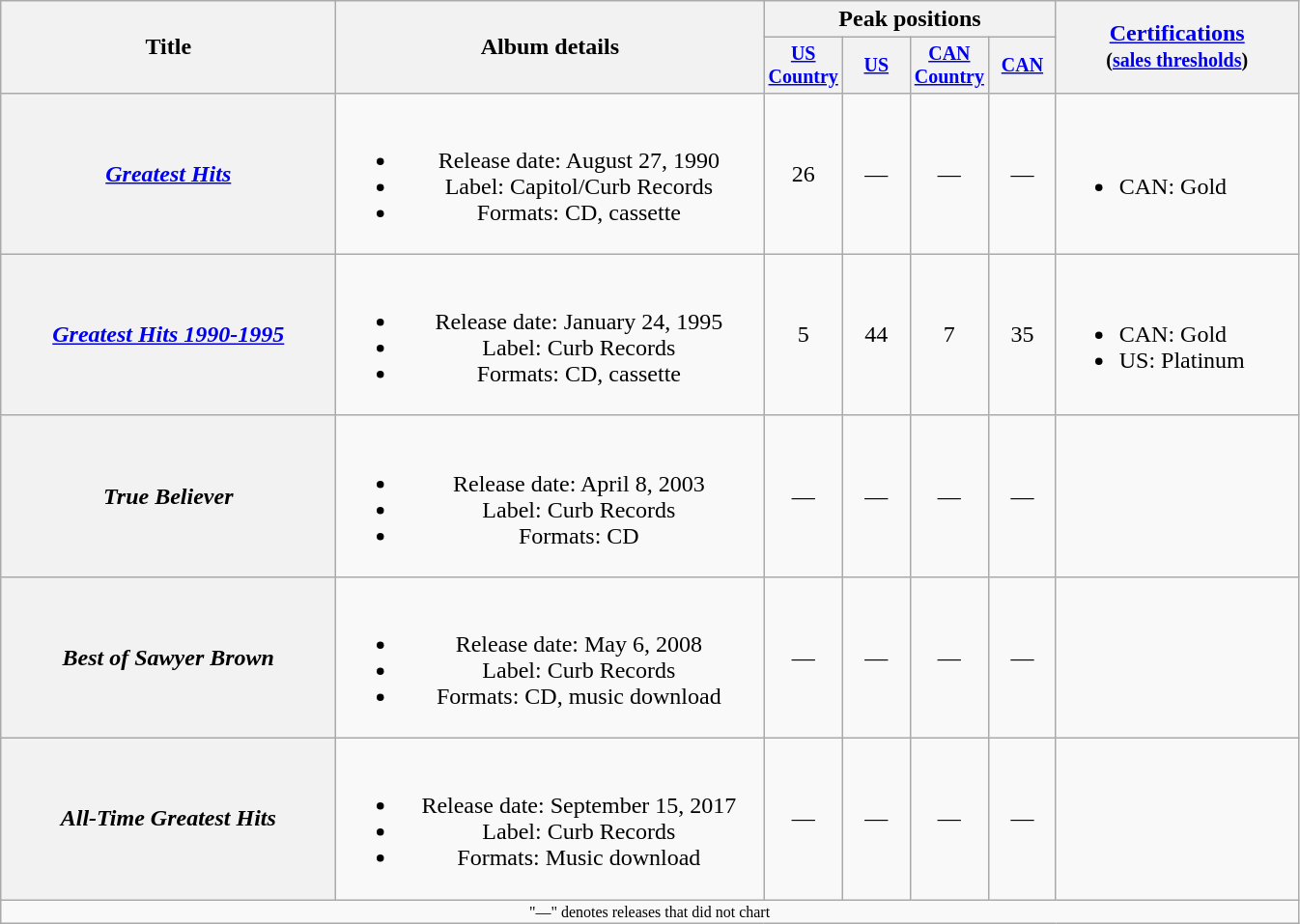<table class="wikitable plainrowheaders" style="text-align:center;">
<tr>
<th rowspan="2" style="width:14em;">Title</th>
<th rowspan="2" style="width:18em;">Album details</th>
<th colspan="4">Peak positions</th>
<th rowspan="2" style="width:10em;"><a href='#'>Certifications</a><br><small>(<a href='#'>sales thresholds</a>)</small></th>
</tr>
<tr style="font-size:smaller;">
<th width="40"><a href='#'>US Country</a><br></th>
<th width="40"><a href='#'>US</a><br></th>
<th width="40"><a href='#'>CAN Country</a><br></th>
<th width="40"><a href='#'>CAN</a><br></th>
</tr>
<tr>
<th scope="row"><em><a href='#'>Greatest Hits</a></em></th>
<td><br><ul><li>Release date: August 27, 1990</li><li>Label: Capitol/Curb Records</li><li>Formats: CD, cassette</li></ul></td>
<td>26</td>
<td>—</td>
<td>—</td>
<td>—</td>
<td align="left"><br><ul><li>CAN: Gold</li></ul></td>
</tr>
<tr>
<th scope="row"><em><a href='#'>Greatest Hits 1990-1995</a></em></th>
<td><br><ul><li>Release date: January 24, 1995</li><li>Label: Curb Records</li><li>Formats: CD, cassette</li></ul></td>
<td>5</td>
<td>44</td>
<td>7</td>
<td>35</td>
<td align="left"><br><ul><li>CAN: Gold</li><li>US: Platinum</li></ul></td>
</tr>
<tr>
<th scope="row"><em>True Believer</em></th>
<td><br><ul><li>Release date: April 8, 2003</li><li>Label: Curb Records</li><li>Formats: CD</li></ul></td>
<td>—</td>
<td>—</td>
<td>—</td>
<td>—</td>
<td></td>
</tr>
<tr>
<th scope="row"><em>Best of Sawyer Brown</em></th>
<td><br><ul><li>Release date: May 6, 2008</li><li>Label: Curb Records</li><li>Formats: CD, music download</li></ul></td>
<td>—</td>
<td>—</td>
<td>—</td>
<td>—</td>
<td></td>
</tr>
<tr>
<th scope="row"><em>All-Time Greatest Hits</em></th>
<td><br><ul><li>Release date: September 15, 2017</li><li>Label: Curb Records</li><li>Formats: Music download</li></ul></td>
<td>—</td>
<td>—</td>
<td>—</td>
<td>—</td>
<td></td>
</tr>
<tr>
<td colspan="7" style="font-size:8pt">"—" denotes releases that did not chart</td>
</tr>
</table>
